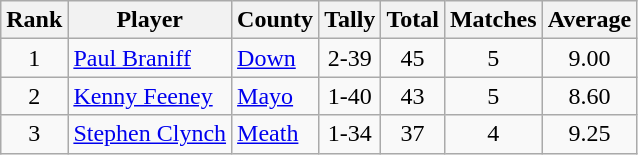<table class="wikitable">
<tr>
<th>Rank</th>
<th>Player</th>
<th>County</th>
<th>Tally</th>
<th>Total</th>
<th>Matches</th>
<th>Average</th>
</tr>
<tr>
<td style="text-align:center;">1</td>
<td><a href='#'>Paul Braniff</a></td>
<td><a href='#'>Down</a></td>
<td align=center>2-39</td>
<td align=center>45</td>
<td align=center>5</td>
<td align=center>9.00</td>
</tr>
<tr>
<td style="text-align:center;">2</td>
<td><a href='#'>Kenny Feeney</a></td>
<td><a href='#'>Mayo</a></td>
<td align=center>1-40</td>
<td align=center>43</td>
<td align=center>5</td>
<td align=center>8.60</td>
</tr>
<tr>
<td style="text-align:center;">3</td>
<td><a href='#'>Stephen Clynch</a></td>
<td><a href='#'>Meath</a></td>
<td align=center>1-34</td>
<td align=center>37</td>
<td align=center>4</td>
<td align=center>9.25</td>
</tr>
</table>
